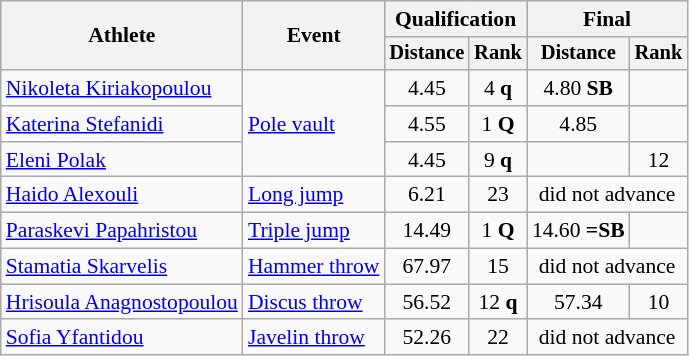<table class="wikitable" style="font-size:90%">
<tr>
<th rowspan=2>Athlete</th>
<th rowspan=2>Event</th>
<th colspan=2>Qualification</th>
<th colspan=2>Final</th>
</tr>
<tr style="font-size:95%">
<th>Distance</th>
<th>Rank</th>
<th>Distance</th>
<th>Rank</th>
</tr>
<tr align=center>
<td align=left><a href='#'>Nikoleta Kiriakopoulou</a></td>
<td style="text-align:left;" rowspan=3><a href='#'>Pole vault</a></td>
<td>4.45</td>
<td>4 <strong>q</strong></td>
<td>4.80 <strong>SB</strong></td>
<td></td>
</tr>
<tr align=center>
<td align=left><a href='#'>Katerina Stefanidi</a></td>
<td>4.55</td>
<td>1 <strong>Q</strong></td>
<td>4.85 <strong></strong></td>
<td></td>
</tr>
<tr align=center>
<td align=left><a href='#'>Eleni Polak</a></td>
<td>4.45</td>
<td>9 <strong>q</strong></td>
<td></td>
<td>12</td>
</tr>
<tr align=center>
<td align=left><a href='#'>Haido Alexouli</a></td>
<td style="text-align:left;"><a href='#'>Long jump</a></td>
<td>6.21</td>
<td>23</td>
<td colspan=2>did not advance</td>
</tr>
<tr align=center>
<td align=left><a href='#'>Paraskevi Papahristou</a></td>
<td style="text-align:left;"><a href='#'>Triple jump</a></td>
<td>14.49</td>
<td>1 <strong>Q</strong></td>
<td>14.60 <strong>=SB</strong></td>
<td></td>
</tr>
<tr align=center>
<td align=left><a href='#'>Stamatia Skarvelis</a></td>
<td style="text-align:left;"><a href='#'>Hammer throw</a></td>
<td>67.97</td>
<td>15</td>
<td colspan=2>did not advance</td>
</tr>
<tr align=center>
<td align=left><a href='#'>Hrisoula Anagnostopoulou</a></td>
<td style="text-align:left;"><a href='#'>Discus throw</a></td>
<td>56.52</td>
<td>12 <strong>q</strong></td>
<td>57.34</td>
<td>10</td>
</tr>
<tr align=center>
<td align=left><a href='#'>Sofia Yfantidou</a></td>
<td style="text-align:left;"><a href='#'>Javelin throw</a></td>
<td>52.26</td>
<td>22</td>
<td colspan=2>did not advance</td>
</tr>
</table>
